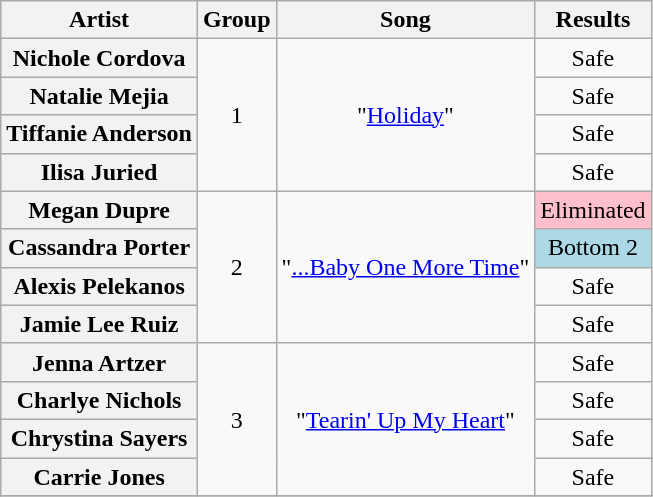<table class="wikitable plainrowheaders" style="text-align:center;">
<tr>
<th scope="col">Artist</th>
<th scope="col">Group</th>
<th scope="col">Song</th>
<th scope="col">Results</th>
</tr>
<tr>
<th scope="row">Nichole Cordova</th>
<td rowspan="4">1</td>
<td rowspan="4">"<a href='#'>Holiday</a>"</td>
<td>Safe</td>
</tr>
<tr>
<th scope="row">Natalie Mejia</th>
<td>Safe</td>
</tr>
<tr>
<th scope="row">Tiffanie Anderson</th>
<td>Safe</td>
</tr>
<tr>
<th scope="row">Ilisa Juried</th>
<td>Safe</td>
</tr>
<tr>
<th scope="row">Megan Dupre</th>
<td rowspan="4">2</td>
<td rowspan="4">"<a href='#'>...Baby One More Time</a>"</td>
<td style="background:pink;">Eliminated</td>
</tr>
<tr>
<th scope="row">Cassandra Porter</th>
<td style="background:lightblue;">Bottom 2</td>
</tr>
<tr>
<th scope="row">Alexis Pelekanos</th>
<td>Safe</td>
</tr>
<tr>
<th scope="row">Jamie Lee Ruiz</th>
<td>Safe</td>
</tr>
<tr>
<th scope="row">Jenna Artzer</th>
<td rowspan="4">3</td>
<td rowspan="4">"<a href='#'>Tearin' Up My Heart</a>"</td>
<td>Safe</td>
</tr>
<tr>
<th scope="row">Charlye Nichols</th>
<td>Safe</td>
</tr>
<tr>
<th scope="row">Chrystina Sayers</th>
<td>Safe</td>
</tr>
<tr>
<th scope="row">Carrie Jones</th>
<td>Safe</td>
</tr>
<tr>
</tr>
</table>
